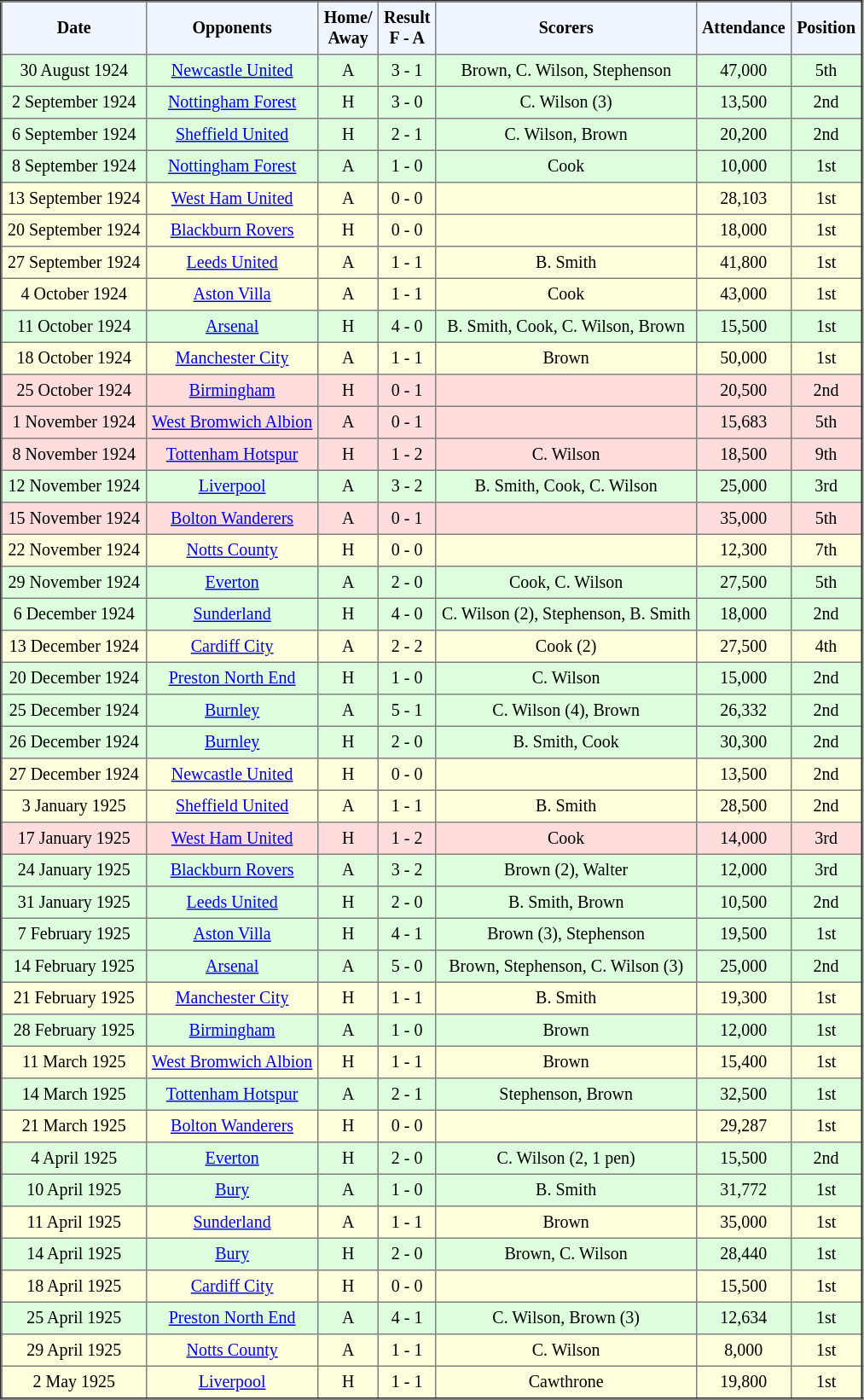<table border="2" cellpadding="4" style="border-collapse:collapse; text-align:center; font-size:smaller;">
<tr style="background:#f0f6ff;">
<th><strong>Date</strong></th>
<th><strong>Opponents</strong></th>
<th><strong>Home/<br>Away</strong></th>
<th><strong>Result<br>F - A</strong></th>
<th><strong>Scorers</strong></th>
<th><strong>Attendance</strong></th>
<th><strong>Position</strong></th>
</tr>
<tr bgcolor="#ddffdd">
<td>30 August 1924</td>
<td><a href='#'>Newcastle United</a></td>
<td>A</td>
<td>3 - 1</td>
<td>Brown, C. Wilson, Stephenson</td>
<td>47,000</td>
<td>5th</td>
</tr>
<tr bgcolor="#ddffdd">
<td>2 September 1924</td>
<td><a href='#'>Nottingham Forest</a></td>
<td>H</td>
<td>3 - 0</td>
<td>C. Wilson (3)</td>
<td>13,500</td>
<td>2nd</td>
</tr>
<tr bgcolor="#ddffdd">
<td>6 September 1924</td>
<td><a href='#'>Sheffield United</a></td>
<td>H</td>
<td>2 - 1</td>
<td>C. Wilson, Brown</td>
<td>20,200</td>
<td>2nd</td>
</tr>
<tr bgcolor="#ddffdd">
<td>8 September 1924</td>
<td><a href='#'>Nottingham Forest</a></td>
<td>A</td>
<td>1 - 0</td>
<td>Cook</td>
<td>10,000</td>
<td>1st</td>
</tr>
<tr bgcolor="#ffffdd">
<td>13 September 1924</td>
<td><a href='#'>West Ham United</a></td>
<td>A</td>
<td>0 - 0</td>
<td></td>
<td>28,103</td>
<td>1st</td>
</tr>
<tr bgcolor="#ffffdd">
<td>20 September 1924</td>
<td><a href='#'>Blackburn Rovers</a></td>
<td>H</td>
<td>0 - 0</td>
<td></td>
<td>18,000</td>
<td>1st</td>
</tr>
<tr bgcolor="#ffffdd">
<td>27 September 1924</td>
<td><a href='#'>Leeds United</a></td>
<td>A</td>
<td>1 - 1</td>
<td>B. Smith</td>
<td>41,800</td>
<td>1st</td>
</tr>
<tr bgcolor="#ffffdd">
<td>4 October 1924</td>
<td><a href='#'>Aston Villa</a></td>
<td>A</td>
<td>1 - 1</td>
<td>Cook</td>
<td>43,000</td>
<td>1st</td>
</tr>
<tr bgcolor="#ddffdd">
<td>11 October 1924</td>
<td><a href='#'>Arsenal</a></td>
<td>H</td>
<td>4 - 0</td>
<td>B. Smith, Cook, C. Wilson, Brown</td>
<td>15,500</td>
<td>1st</td>
</tr>
<tr bgcolor="#ffffdd">
<td>18 October 1924</td>
<td><a href='#'>Manchester City</a></td>
<td>A</td>
<td>1 - 1</td>
<td>Brown</td>
<td>50,000</td>
<td>1st</td>
</tr>
<tr bgcolor="#ffdddd">
<td>25 October 1924</td>
<td><a href='#'>Birmingham</a></td>
<td>H</td>
<td>0 - 1</td>
<td></td>
<td>20,500</td>
<td>2nd</td>
</tr>
<tr bgcolor="#ffdddd">
<td>1 November 1924</td>
<td><a href='#'>West Bromwich Albion</a></td>
<td>A</td>
<td>0 - 1</td>
<td></td>
<td>15,683</td>
<td>5th</td>
</tr>
<tr bgcolor="#ffdddd">
<td>8 November 1924</td>
<td><a href='#'>Tottenham Hotspur</a></td>
<td>H</td>
<td>1 - 2</td>
<td>C. Wilson</td>
<td>18,500</td>
<td>9th</td>
</tr>
<tr bgcolor="#ddffdd">
<td>12 November 1924</td>
<td><a href='#'>Liverpool</a></td>
<td>A</td>
<td>3 - 2</td>
<td>B. Smith, Cook, C. Wilson</td>
<td>25,000</td>
<td>3rd</td>
</tr>
<tr bgcolor="#ffdddd">
<td>15 November 1924</td>
<td><a href='#'>Bolton Wanderers</a></td>
<td>A</td>
<td>0 - 1</td>
<td></td>
<td>35,000</td>
<td>5th</td>
</tr>
<tr bgcolor="#ffffdd">
<td>22 November 1924</td>
<td><a href='#'>Notts County</a></td>
<td>H</td>
<td>0 - 0</td>
<td></td>
<td>12,300</td>
<td>7th</td>
</tr>
<tr bgcolor="#ddffdd">
<td>29 November 1924</td>
<td><a href='#'>Everton</a></td>
<td>A</td>
<td>2 - 0</td>
<td>Cook, C. Wilson</td>
<td>27,500</td>
<td>5th</td>
</tr>
<tr bgcolor="#ddffdd">
<td>6 December 1924</td>
<td><a href='#'>Sunderland</a></td>
<td>H</td>
<td>4 - 0</td>
<td>C. Wilson (2), Stephenson, B. Smith</td>
<td>18,000</td>
<td>2nd</td>
</tr>
<tr bgcolor="#ffffdd">
<td>13 December 1924</td>
<td><a href='#'>Cardiff City</a></td>
<td>A</td>
<td>2 - 2</td>
<td>Cook (2)</td>
<td>27,500</td>
<td>4th</td>
</tr>
<tr bgcolor="#ddffdd">
<td>20 December 1924</td>
<td><a href='#'>Preston North End</a></td>
<td>H</td>
<td>1 - 0</td>
<td>C. Wilson</td>
<td>15,000</td>
<td>2nd</td>
</tr>
<tr bgcolor="#ddffdd">
<td>25 December 1924</td>
<td><a href='#'>Burnley</a></td>
<td>A</td>
<td>5 - 1</td>
<td>C. Wilson (4), Brown</td>
<td>26,332</td>
<td>2nd</td>
</tr>
<tr bgcolor="#ddffdd">
<td>26 December 1924</td>
<td><a href='#'>Burnley</a></td>
<td>H</td>
<td>2 - 0</td>
<td>B. Smith, Cook</td>
<td>30,300</td>
<td>2nd</td>
</tr>
<tr bgcolor="#ffffdd">
<td>27 December 1924</td>
<td><a href='#'>Newcastle United</a></td>
<td>H</td>
<td>0 - 0</td>
<td></td>
<td>13,500</td>
<td>2nd</td>
</tr>
<tr bgcolor="#ffffdd">
<td>3 January 1925</td>
<td><a href='#'>Sheffield United</a></td>
<td>A</td>
<td>1 - 1</td>
<td>B. Smith</td>
<td>28,500</td>
<td>2nd</td>
</tr>
<tr bgcolor="#ffdddd">
<td>17 January 1925</td>
<td><a href='#'>West Ham United</a></td>
<td>H</td>
<td>1 - 2</td>
<td>Cook</td>
<td>14,000</td>
<td>3rd</td>
</tr>
<tr bgcolor="#ddffdd">
<td>24 January 1925</td>
<td><a href='#'>Blackburn Rovers</a></td>
<td>A</td>
<td>3 - 2</td>
<td>Brown (2), Walter</td>
<td>12,000</td>
<td>3rd</td>
</tr>
<tr bgcolor="#ddffdd">
<td>31 January 1925</td>
<td><a href='#'>Leeds United</a></td>
<td>H</td>
<td>2 - 0</td>
<td>B. Smith, Brown</td>
<td>10,500</td>
<td>2nd</td>
</tr>
<tr bgcolor="#ddffdd">
<td>7 February 1925</td>
<td><a href='#'>Aston Villa</a></td>
<td>H</td>
<td>4 - 1</td>
<td>Brown (3), Stephenson</td>
<td>19,500</td>
<td>1st</td>
</tr>
<tr bgcolor="#ddffdd">
<td>14 February 1925</td>
<td><a href='#'>Arsenal</a></td>
<td>A</td>
<td>5 - 0</td>
<td>Brown, Stephenson, C. Wilson (3)</td>
<td>25,000</td>
<td>2nd</td>
</tr>
<tr bgcolor="#ffffdd">
<td>21 February 1925</td>
<td><a href='#'>Manchester City</a></td>
<td>H</td>
<td>1 - 1</td>
<td>B. Smith</td>
<td>19,300</td>
<td>1st</td>
</tr>
<tr bgcolor="#ddffdd">
<td>28 February 1925</td>
<td><a href='#'>Birmingham</a></td>
<td>A</td>
<td>1 - 0</td>
<td>Brown</td>
<td>12,000</td>
<td>1st</td>
</tr>
<tr bgcolor="#ffffdd">
<td>11 March 1925</td>
<td><a href='#'>West Bromwich Albion</a></td>
<td>H</td>
<td>1 - 1</td>
<td>Brown</td>
<td>15,400</td>
<td>1st</td>
</tr>
<tr bgcolor="#ddffdd">
<td>14 March 1925</td>
<td><a href='#'>Tottenham Hotspur</a></td>
<td>A</td>
<td>2 - 1</td>
<td>Stephenson, Brown</td>
<td>32,500</td>
<td>1st</td>
</tr>
<tr bgcolor="#ffffdd">
<td>21 March 1925</td>
<td><a href='#'>Bolton Wanderers</a></td>
<td>H</td>
<td>0 - 0</td>
<td></td>
<td>29,287</td>
<td>1st</td>
</tr>
<tr bgcolor="#ddffdd">
<td>4 April 1925</td>
<td><a href='#'>Everton</a></td>
<td>H</td>
<td>2 - 0</td>
<td>C. Wilson (2, 1 pen)</td>
<td>15,500</td>
<td>2nd</td>
</tr>
<tr bgcolor="#ddffdd">
<td>10 April 1925</td>
<td><a href='#'>Bury</a></td>
<td>A</td>
<td>1 - 0</td>
<td>B. Smith</td>
<td>31,772</td>
<td>1st</td>
</tr>
<tr bgcolor="#ffffdd">
<td>11 April 1925</td>
<td><a href='#'>Sunderland</a></td>
<td>A</td>
<td>1 - 1</td>
<td>Brown</td>
<td>35,000</td>
<td>1st</td>
</tr>
<tr bgcolor="#ddffdd">
<td>14 April 1925</td>
<td><a href='#'>Bury</a></td>
<td>H</td>
<td>2 - 0</td>
<td>Brown, C. Wilson</td>
<td>28,440</td>
<td>1st</td>
</tr>
<tr bgcolor="#ffffdd">
<td>18 April 1925</td>
<td><a href='#'>Cardiff City</a></td>
<td>H</td>
<td>0 - 0</td>
<td></td>
<td>15,500</td>
<td>1st</td>
</tr>
<tr bgcolor="#ddffdd">
<td>25 April 1925</td>
<td><a href='#'>Preston North End</a></td>
<td>A</td>
<td>4 - 1</td>
<td>C. Wilson, Brown (3)</td>
<td>12,634</td>
<td>1st</td>
</tr>
<tr bgcolor="#ffffdd">
<td>29 April 1925</td>
<td><a href='#'>Notts County</a></td>
<td>A</td>
<td>1 - 1</td>
<td>C. Wilson</td>
<td>8,000</td>
<td>1st</td>
</tr>
<tr bgcolor="#ffffdd">
<td>2 May 1925</td>
<td><a href='#'>Liverpool</a></td>
<td>H</td>
<td>1 - 1</td>
<td>Cawthrone</td>
<td>19,800</td>
<td>1st</td>
</tr>
</table>
